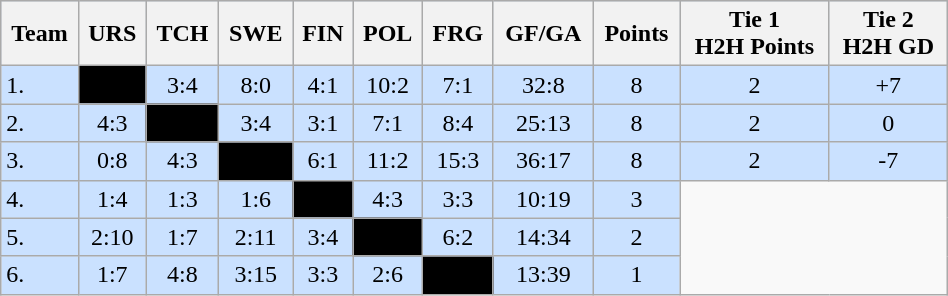<table class="wikitable" bgcolor="#EFEFFF" width="50%">
<tr bgcolor="#BCD2EE">
<th>Team</th>
<th>URS</th>
<th>TCH</th>
<th>SWE</th>
<th>FIN</th>
<th>POL</th>
<th>FRG</th>
<th>GF/GA</th>
<th>Points</th>
<th>Tie 1<br>H2H Points</th>
<th>Tie 2<br>H2H GD</th>
</tr>
<tr bgcolor="#CAE1FF" align="center">
<td align="left">1. </td>
<td style="background:#000000;"></td>
<td>3:4</td>
<td>8:0</td>
<td>4:1</td>
<td>10:2</td>
<td>7:1</td>
<td>32:8</td>
<td>8</td>
<td>2</td>
<td>+7</td>
</tr>
<tr bgcolor="#CAE1FF" align="center">
<td align="left">2. </td>
<td>4:3</td>
<td style="background:#000000;"></td>
<td>3:4</td>
<td>3:1</td>
<td>7:1</td>
<td>8:4</td>
<td>25:13</td>
<td>8</td>
<td>2</td>
<td>0</td>
</tr>
<tr bgcolor="#CAE1FF" align="center">
<td align="left">3. </td>
<td>0:8</td>
<td>4:3</td>
<td style="background:#000000;"></td>
<td>6:1</td>
<td>11:2</td>
<td>15:3</td>
<td>36:17</td>
<td>8</td>
<td>2</td>
<td>-7</td>
</tr>
<tr bgcolor="#CAE1FF" align="center">
<td align="left">4. </td>
<td>1:4</td>
<td>1:3</td>
<td>1:6</td>
<td style="background:#000000;"></td>
<td>4:3</td>
<td>3:3</td>
<td>10:19</td>
<td>3</td>
</tr>
<tr bgcolor="#CAE1FF" align="center">
<td align="left">5. </td>
<td>2:10</td>
<td>1:7</td>
<td>2:11</td>
<td>3:4</td>
<td style="background:#000000;"></td>
<td>6:2</td>
<td>14:34</td>
<td>2</td>
</tr>
<tr bgcolor="#CAE1FF" align="center">
<td align="left">6. </td>
<td>1:7</td>
<td>4:8</td>
<td>3:15</td>
<td>3:3</td>
<td>2:6</td>
<td style="background:#000000;"></td>
<td>13:39</td>
<td>1</td>
</tr>
</table>
